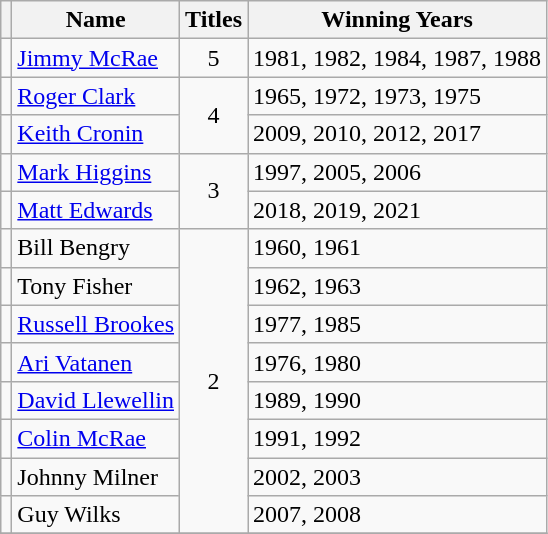<table class="wikitable">
<tr>
<th></th>
<th>Name</th>
<th>Titles</th>
<th>Winning Years</th>
</tr>
<tr>
<td></td>
<td><a href='#'>Jimmy McRae</a></td>
<td style="text-align:center;">5</td>
<td>1981, 1982, 1984, 1987, 1988</td>
</tr>
<tr>
<td></td>
<td><a href='#'>Roger Clark</a></td>
<td rowspan=2 style="text-align:center;">4</td>
<td>1965, 1972, 1973, 1975</td>
</tr>
<tr>
<td></td>
<td><a href='#'>Keith Cronin</a></td>
<td>2009, 2010, 2012, 2017</td>
</tr>
<tr>
<td></td>
<td><a href='#'>Mark Higgins</a></td>
<td rowspan=2 style="text-align:center;">3</td>
<td>1997, 2005, 2006</td>
</tr>
<tr>
<td></td>
<td><a href='#'>Matt Edwards</a></td>
<td>2018, 2019, 2021</td>
</tr>
<tr>
<td></td>
<td>Bill Bengry</td>
<td rowspan=8 style="text-align:center;">2</td>
<td>1960, 1961</td>
</tr>
<tr>
<td></td>
<td>Tony Fisher</td>
<td>1962, 1963</td>
</tr>
<tr>
<td></td>
<td><a href='#'>Russell Brookes</a></td>
<td>1977, 1985</td>
</tr>
<tr>
<td></td>
<td><a href='#'>Ari Vatanen</a></td>
<td>1976, 1980</td>
</tr>
<tr>
<td></td>
<td><a href='#'>David Llewellin</a></td>
<td>1989, 1990</td>
</tr>
<tr>
<td></td>
<td><a href='#'>Colin McRae</a></td>
<td>1991, 1992</td>
</tr>
<tr>
<td></td>
<td>Johnny Milner</td>
<td>2002, 2003</td>
</tr>
<tr>
<td></td>
<td>Guy Wilks</td>
<td>2007, 2008</td>
</tr>
<tr>
</tr>
</table>
